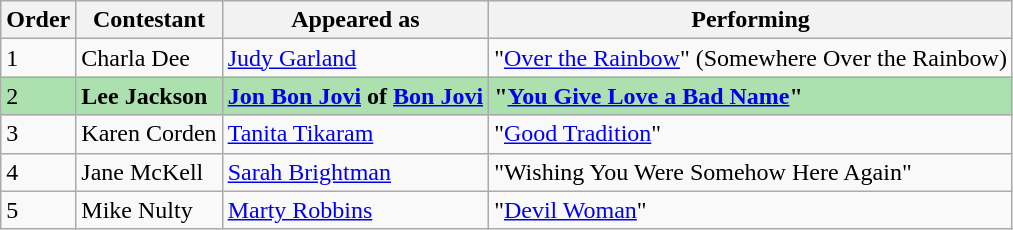<table class="wikitable">
<tr>
<th>Order</th>
<th>Contestant</th>
<th>Appeared as</th>
<th>Performing</th>
</tr>
<tr>
<td>1</td>
<td>Charla Dee</td>
<td><a href='#'>Judy Garland</a></td>
<td>"<a href='#'>Over the Rainbow</a>" (Somewhere Over the Rainbow)</td>
</tr>
<tr style="background:#ACE1AF;">
<td>2</td>
<td><strong>Lee Jackson</strong></td>
<td><strong><a href='#'>Jon Bon Jovi</a> of <a href='#'>Bon Jovi</a></strong></td>
<td><strong>"<a href='#'>You Give Love a Bad Name</a>"</strong></td>
</tr>
<tr>
<td>3</td>
<td>Karen Corden</td>
<td><a href='#'>Tanita Tikaram</a></td>
<td>"<a href='#'>Good Tradition</a>"</td>
</tr>
<tr>
<td>4</td>
<td>Jane McKell</td>
<td><a href='#'>Sarah Brightman</a></td>
<td>"Wishing You Were Somehow Here Again"</td>
</tr>
<tr>
<td>5</td>
<td>Mike Nulty</td>
<td><a href='#'>Marty Robbins</a></td>
<td>"<a href='#'>Devil Woman</a>"</td>
</tr>
</table>
